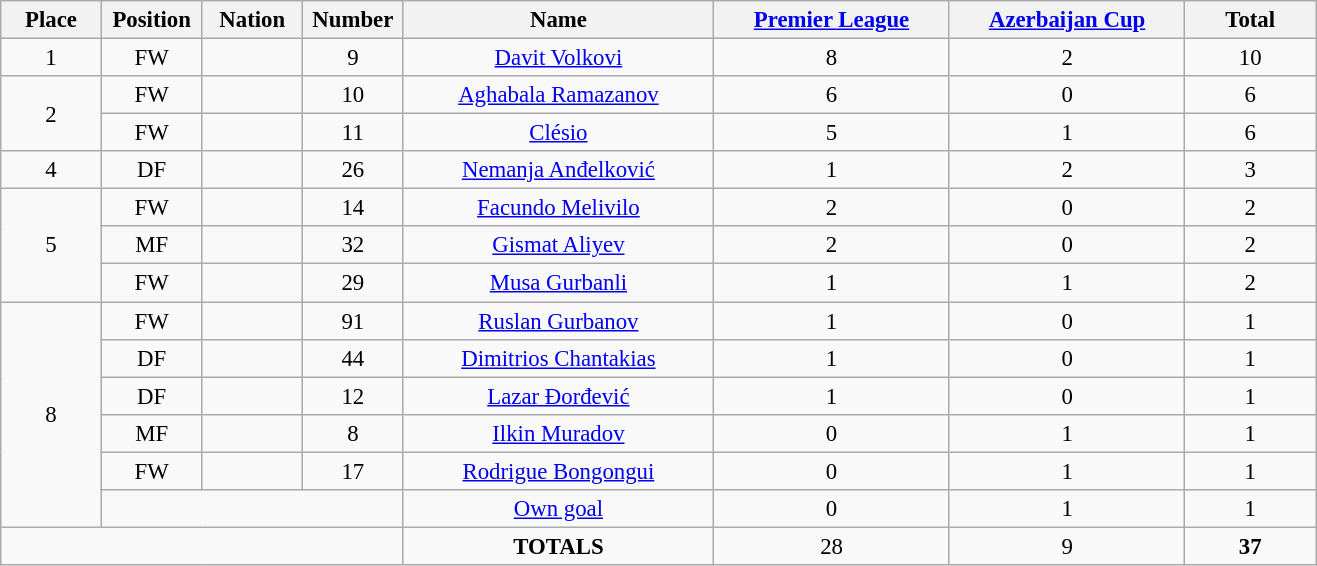<table class="wikitable" style="font-size: 95%; text-align: center;">
<tr>
<th width=60>Place</th>
<th width=60>Position</th>
<th width=60>Nation</th>
<th width=60>Number</th>
<th width=200>Name</th>
<th width=150><a href='#'>Premier League</a></th>
<th width=150><a href='#'>Azerbaijan Cup</a></th>
<th width=80>Total</th>
</tr>
<tr>
<td>1</td>
<td>FW</td>
<td></td>
<td>9</td>
<td><a href='#'>Davit Volkovi</a></td>
<td>8</td>
<td>2</td>
<td>10</td>
</tr>
<tr>
<td rowspan="2">2</td>
<td>FW</td>
<td></td>
<td>10</td>
<td><a href='#'>Aghabala Ramazanov</a></td>
<td>6</td>
<td>0</td>
<td>6</td>
</tr>
<tr>
<td>FW</td>
<td></td>
<td>11</td>
<td><a href='#'>Clésio</a></td>
<td>5</td>
<td>1</td>
<td>6</td>
</tr>
<tr>
<td>4</td>
<td>DF</td>
<td></td>
<td>26</td>
<td><a href='#'>Nemanja Anđelković</a></td>
<td>1</td>
<td>2</td>
<td>3</td>
</tr>
<tr>
<td rowspan="3">5</td>
<td>FW</td>
<td></td>
<td>14</td>
<td><a href='#'>Facundo Melivilo</a></td>
<td>2</td>
<td>0</td>
<td>2</td>
</tr>
<tr>
<td>MF</td>
<td></td>
<td>32</td>
<td><a href='#'>Gismat Aliyev</a></td>
<td>2</td>
<td>0</td>
<td>2</td>
</tr>
<tr>
<td>FW</td>
<td></td>
<td>29</td>
<td><a href='#'>Musa Gurbanli</a></td>
<td>1</td>
<td>1</td>
<td>2</td>
</tr>
<tr>
<td rowspan="6">8</td>
<td>FW</td>
<td></td>
<td>91</td>
<td><a href='#'>Ruslan Gurbanov</a></td>
<td>1</td>
<td>0</td>
<td>1</td>
</tr>
<tr>
<td>DF</td>
<td></td>
<td>44</td>
<td><a href='#'>Dimitrios Chantakias</a></td>
<td>1</td>
<td>0</td>
<td>1</td>
</tr>
<tr>
<td>DF</td>
<td></td>
<td>12</td>
<td><a href='#'>Lazar Đorđević</a></td>
<td>1</td>
<td>0</td>
<td>1</td>
</tr>
<tr>
<td>MF</td>
<td></td>
<td>8</td>
<td><a href='#'>Ilkin Muradov</a></td>
<td>0</td>
<td>1</td>
<td>1</td>
</tr>
<tr>
<td>FW</td>
<td></td>
<td>17</td>
<td><a href='#'>Rodrigue Bongongui</a></td>
<td>0</td>
<td>1</td>
<td>1</td>
</tr>
<tr>
<td colspan="3"></td>
<td><a href='#'>Own goal</a></td>
<td>0</td>
<td>1</td>
<td>1</td>
</tr>
<tr>
<td colspan="4"></td>
<td><strong>TOTALS</strong></td>
<td>28</td>
<td>9</td>
<td><strong>37</strong></td>
</tr>
</table>
